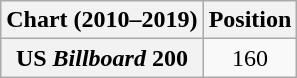<table class="wikitable plainrowheaders" style="text-align:center">
<tr>
<th scope="col">Chart (2010–2019)</th>
<th scope="col">Position</th>
</tr>
<tr>
<th scope="row">US <em>Billboard</em> 200</th>
<td>160</td>
</tr>
</table>
